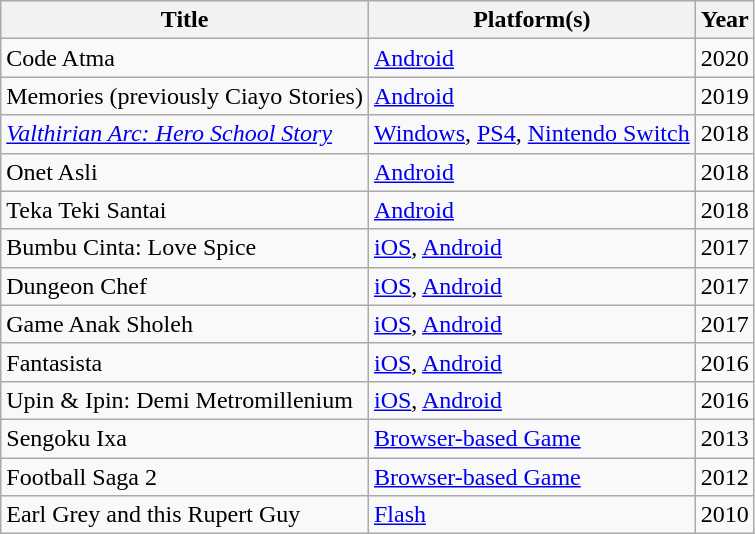<table class="wikitable" style="margin-bottom: 10px;">
<tr>
<th>Title</th>
<th>Platform(s)</th>
<th>Year</th>
</tr>
<tr>
<td>Code Atma</td>
<td><a href='#'>Android</a></td>
<td>2020</td>
</tr>
<tr>
<td>Memories (previously Ciayo Stories)</td>
<td><a href='#'>Android</a></td>
<td>2019</td>
</tr>
<tr>
<td><em><a href='#'>Valthirian Arc: Hero School Story</a></em></td>
<td><a href='#'>Windows</a>, <a href='#'>PS4</a>, <a href='#'>Nintendo Switch</a></td>
<td>2018</td>
</tr>
<tr>
<td>Onet Asli</td>
<td><a href='#'>Android</a></td>
<td>2018</td>
</tr>
<tr>
<td>Teka Teki Santai</td>
<td><a href='#'>Android</a></td>
<td>2018</td>
</tr>
<tr>
<td>Bumbu Cinta: Love Spice</td>
<td><a href='#'>iOS</a>, <a href='#'>Android</a></td>
<td>2017</td>
</tr>
<tr>
<td>Dungeon Chef</td>
<td><a href='#'>iOS</a>, <a href='#'>Android</a></td>
<td>2017</td>
</tr>
<tr>
<td>Game Anak Sholeh</td>
<td><a href='#'>iOS</a>, <a href='#'>Android</a></td>
<td>2017</td>
</tr>
<tr>
<td>Fantasista</td>
<td><a href='#'>iOS</a>, <a href='#'>Android</a></td>
<td>2016</td>
</tr>
<tr>
<td>Upin & Ipin: Demi Metromillenium</td>
<td><a href='#'>iOS</a>, <a href='#'>Android</a></td>
<td>2016</td>
</tr>
<tr>
<td>Sengoku Ixa</td>
<td><a href='#'>Browser-based Game</a></td>
<td>2013</td>
</tr>
<tr>
<td>Football Saga 2</td>
<td><a href='#'>Browser-based Game</a></td>
<td>2012</td>
</tr>
<tr>
<td>Earl Grey and this Rupert Guy</td>
<td><a href='#'>Flash</a></td>
<td>2010</td>
</tr>
</table>
